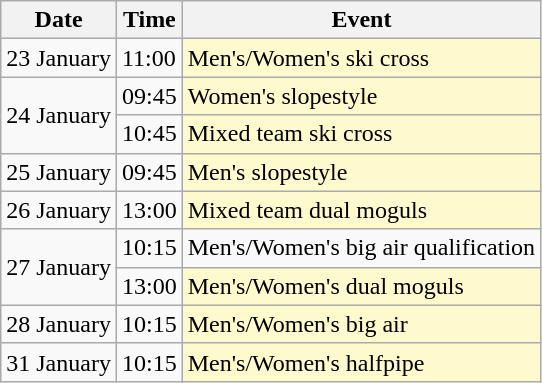<table class=wikitable>
<tr>
<th>Date</th>
<th>Time</th>
<th>Event</th>
</tr>
<tr>
<td>23 January</td>
<td>11:00</td>
<td style="background:lemonchiffon">Men's/Women's ski cross</td>
</tr>
<tr>
<td rowspan=2>24 January</td>
<td>09:45</td>
<td style="background:lemonchiffon">Women's slopestyle</td>
</tr>
<tr>
<td>10:45</td>
<td style="background:lemonchiffon">Mixed team ski cross</td>
</tr>
<tr>
<td>25 January</td>
<td>09:45</td>
<td style="background:lemonchiffon">Men's slopestyle</td>
</tr>
<tr>
<td>26 January</td>
<td>13:00</td>
<td style="background:lemonchiffon">Mixed team dual moguls</td>
</tr>
<tr>
<td rowspan=2>27 January</td>
<td>10:15</td>
<td>Men's/Women's big air qualification</td>
</tr>
<tr>
<td>13:00</td>
<td style="background:lemonchiffon">Men's/Women's dual moguls</td>
</tr>
<tr>
<td>28 January</td>
<td>10:15</td>
<td style="background:lemonchiffon">Men's/Women's big air</td>
</tr>
<tr>
<td>31 January</td>
<td>10:15</td>
<td style="background:lemonchiffon">Men's/Women's halfpipe</td>
</tr>
</table>
